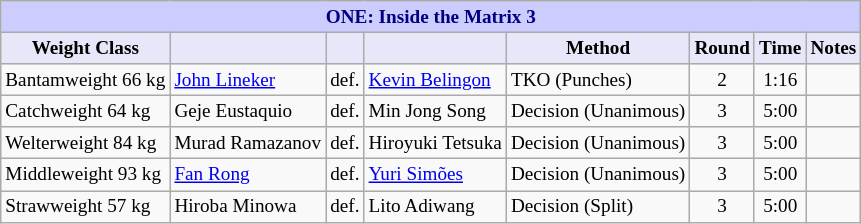<table class="wikitable" style="font-size: 80%;">
<tr>
<th colspan="8" style="background-color: #ccf; color: #000080; text-align: center;"><strong>ONE: Inside the Matrix 3</strong></th>
</tr>
<tr>
<th colspan="1" style="background-color: #E6E8FA; color: #000000; text-align: center;">Weight Class</th>
<th colspan="1" style="background-color: #E6E8FA; color: #000000; text-align: center;"></th>
<th colspan="1" style="background-color: #E6E8FA; color: #000000; text-align: center;"></th>
<th colspan="1" style="background-color: #E6E8FA; color: #000000; text-align: center;"></th>
<th colspan="1" style="background-color: #E6E8FA; color: #000000; text-align: center;">Method</th>
<th colspan="1" style="background-color: #E6E8FA; color: #000000; text-align: center;">Round</th>
<th colspan="1" style="background-color: #E6E8FA; color: #000000; text-align: center;">Time</th>
<th colspan="1" style="background-color: #E6E8FA; color: #000000; text-align: center;">Notes</th>
</tr>
<tr>
<td>Bantamweight 66 kg</td>
<td> <a href='#'>John Lineker</a></td>
<td>def.</td>
<td> <a href='#'>Kevin Belingon</a></td>
<td>TKO (Punches)</td>
<td align=center>2</td>
<td align=center>1:16</td>
<td></td>
</tr>
<tr>
<td>Catchweight 64 kg</td>
<td> Geje Eustaquio</td>
<td>def.</td>
<td> Min Jong Song</td>
<td>Decision (Unanimous)</td>
<td align=center>3</td>
<td align=center>5:00</td>
<td></td>
</tr>
<tr>
<td>Welterweight 84 kg</td>
<td> Murad Ramazanov</td>
<td>def.</td>
<td> Hiroyuki Tetsuka</td>
<td>Decision (Unanimous)</td>
<td align=center>3</td>
<td align=center>5:00</td>
<td></td>
</tr>
<tr>
<td>Middleweight 93 kg</td>
<td> <a href='#'>Fan Rong</a></td>
<td>def.</td>
<td> <a href='#'>Yuri Simões</a></td>
<td>Decision (Unanimous)</td>
<td align=center>3</td>
<td align=center>5:00</td>
<td></td>
</tr>
<tr>
<td>Strawweight 57 kg</td>
<td> Hiroba Minowa</td>
<td>def.</td>
<td> Lito Adiwang</td>
<td>Decision (Split)</td>
<td align=center>3</td>
<td align=center>5:00</td>
<td></td>
</tr>
</table>
